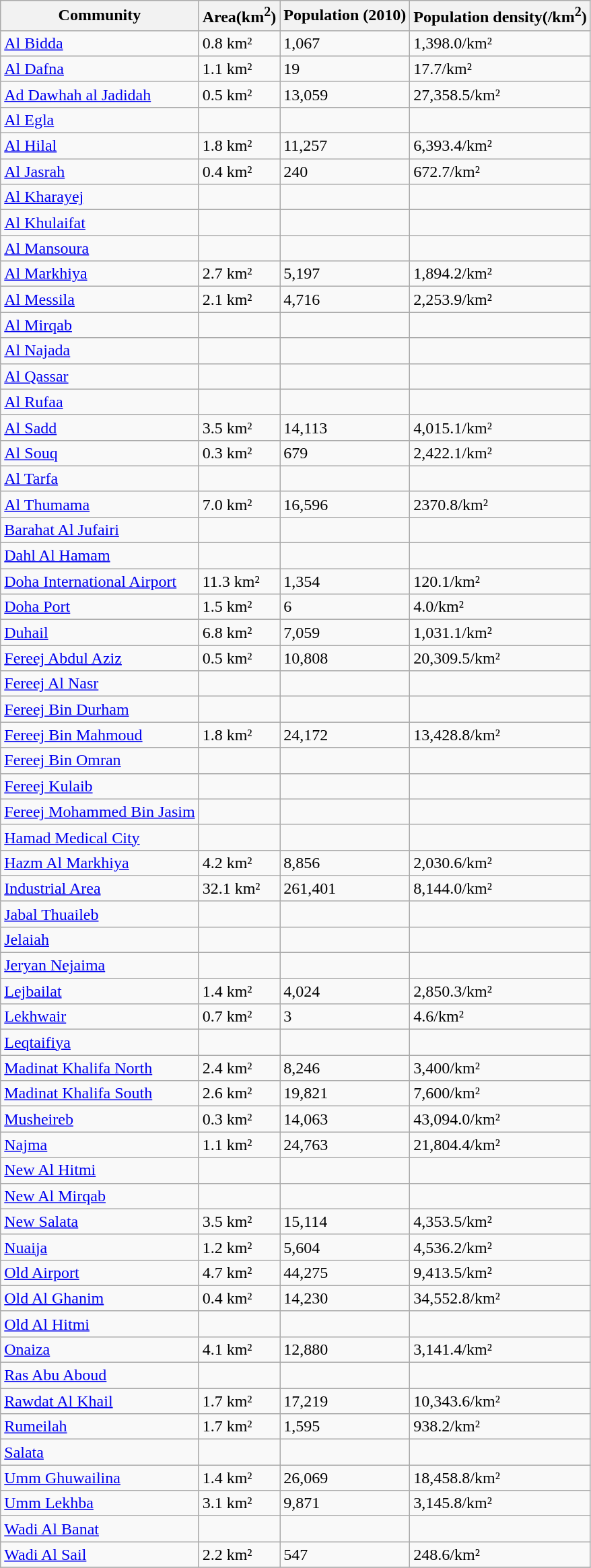<table class="wikitable sortable">
<tr>
<th>Community</th>
<th>Area(km<sup>2</sup>)</th>
<th>Population (2010)</th>
<th>Population density(/km<sup>2</sup>)</th>
</tr>
<tr>
<td><a href='#'>Al Bidda</a></td>
<td>0.8 km²</td>
<td>1,067</td>
<td>1,398.0/km²</td>
</tr>
<tr>
<td><a href='#'>Al Dafna</a></td>
<td>1.1 km²</td>
<td>19</td>
<td>17.7/km²</td>
</tr>
<tr>
<td><a href='#'>Ad Dawhah al Jadidah</a></td>
<td>0.5 km²</td>
<td>13,059</td>
<td>27,358.5/km²</td>
</tr>
<tr>
<td><a href='#'>Al Egla</a></td>
<td></td>
<td></td>
<td></td>
</tr>
<tr>
<td><a href='#'>Al Hilal</a></td>
<td>1.8 km²</td>
<td>11,257</td>
<td>6,393.4/km²</td>
</tr>
<tr>
<td><a href='#'>Al Jasrah</a></td>
<td>0.4 km²</td>
<td>240</td>
<td>672.7/km²</td>
</tr>
<tr>
<td><a href='#'>Al Kharayej</a></td>
<td></td>
<td></td>
<td></td>
</tr>
<tr>
<td><a href='#'>Al Khulaifat</a></td>
<td></td>
<td></td>
<td></td>
</tr>
<tr>
<td><a href='#'>Al Mansoura</a></td>
<td></td>
<td></td>
<td></td>
</tr>
<tr>
<td><a href='#'>Al Markhiya</a></td>
<td>2.7 km²</td>
<td>5,197</td>
<td>1,894.2/km²</td>
</tr>
<tr>
<td><a href='#'>Al Messila</a></td>
<td>2.1 km²</td>
<td>4,716</td>
<td>2,253.9/km²</td>
</tr>
<tr>
<td><a href='#'>Al Mirqab</a></td>
<td></td>
<td></td>
<td></td>
</tr>
<tr>
<td><a href='#'>Al Najada</a></td>
<td></td>
<td></td>
<td></td>
</tr>
<tr>
<td><a href='#'>Al Qassar</a></td>
<td></td>
<td></td>
<td></td>
</tr>
<tr>
<td><a href='#'>Al Rufaa</a></td>
<td></td>
<td></td>
<td></td>
</tr>
<tr>
<td><a href='#'>Al Sadd</a></td>
<td>3.5 km²</td>
<td>14,113</td>
<td>4,015.1/km²</td>
</tr>
<tr>
<td><a href='#'>Al Souq</a></td>
<td>0.3 km²</td>
<td>679</td>
<td>2,422.1/km²</td>
</tr>
<tr>
<td><a href='#'>Al Tarfa</a></td>
<td></td>
<td></td>
<td></td>
</tr>
<tr>
<td><a href='#'>Al Thumama</a></td>
<td>7.0 km²</td>
<td>16,596</td>
<td>2370.8/km²</td>
</tr>
<tr>
<td><a href='#'>Barahat Al Jufairi</a></td>
<td></td>
<td></td>
<td></td>
</tr>
<tr>
<td><a href='#'>Dahl Al Hamam</a></td>
<td></td>
<td></td>
<td></td>
</tr>
<tr>
<td><a href='#'>Doha International Airport</a></td>
<td>11.3 km²</td>
<td>1,354</td>
<td>120.1/km²</td>
</tr>
<tr>
<td><a href='#'>Doha Port</a></td>
<td>1.5 km²</td>
<td>6</td>
<td>4.0/km²</td>
</tr>
<tr>
<td><a href='#'>Duhail</a></td>
<td>6.8 km²</td>
<td>7,059</td>
<td>1,031.1/km²</td>
</tr>
<tr>
<td><a href='#'>Fereej Abdul Aziz</a></td>
<td>0.5 km²</td>
<td>10,808</td>
<td>20,309.5/km²</td>
</tr>
<tr>
<td><a href='#'>Fereej Al Nasr</a></td>
<td></td>
<td></td>
<td></td>
</tr>
<tr>
<td><a href='#'>Fereej Bin Durham</a></td>
<td></td>
<td></td>
<td></td>
</tr>
<tr>
<td><a href='#'>Fereej Bin Mahmoud</a></td>
<td>1.8 km²</td>
<td>24,172</td>
<td>13,428.8/km²</td>
</tr>
<tr>
<td><a href='#'>Fereej Bin Omran</a></td>
<td></td>
<td></td>
<td></td>
</tr>
<tr>
<td><a href='#'>Fereej Kulaib</a></td>
<td></td>
<td></td>
<td></td>
</tr>
<tr>
<td><a href='#'>Fereej Mohammed Bin Jasim</a></td>
<td></td>
<td></td>
<td></td>
</tr>
<tr>
<td><a href='#'>Hamad Medical City</a></td>
<td></td>
<td></td>
<td></td>
</tr>
<tr>
<td><a href='#'>Hazm Al Markhiya</a></td>
<td>4.2 km²</td>
<td>8,856</td>
<td>2,030.6/km²</td>
</tr>
<tr>
<td><a href='#'>Industrial Area</a></td>
<td>32.1 km²</td>
<td>261,401</td>
<td>8,144.0/km²</td>
</tr>
<tr>
<td><a href='#'>Jabal Thuaileb</a></td>
<td></td>
<td></td>
<td></td>
</tr>
<tr>
<td><a href='#'>Jelaiah</a></td>
<td></td>
<td></td>
<td></td>
</tr>
<tr>
<td><a href='#'>Jeryan Nejaima</a></td>
<td></td>
<td></td>
<td></td>
</tr>
<tr>
<td><a href='#'>Lejbailat</a></td>
<td>1.4 km²</td>
<td>4,024</td>
<td>2,850.3/km²</td>
</tr>
<tr>
<td><a href='#'>Lekhwair</a></td>
<td>0.7 km²</td>
<td>3</td>
<td>4.6/km²</td>
</tr>
<tr>
<td><a href='#'>Leqtaifiya</a></td>
<td></td>
<td></td>
<td></td>
</tr>
<tr>
<td><a href='#'>Madinat Khalifa North</a></td>
<td>2.4 km²</td>
<td>8,246</td>
<td>3,400/km²</td>
</tr>
<tr>
<td><a href='#'>Madinat Khalifa South</a></td>
<td>2.6 km²</td>
<td>19,821</td>
<td>7,600/km²</td>
</tr>
<tr>
<td><a href='#'>Musheireb</a></td>
<td>0.3 km²</td>
<td>14,063</td>
<td>43,094.0/km²</td>
</tr>
<tr>
<td><a href='#'>Najma</a></td>
<td>1.1 km²</td>
<td>24,763</td>
<td>21,804.4/km²</td>
</tr>
<tr>
<td><a href='#'>New Al Hitmi</a></td>
<td></td>
<td></td>
<td></td>
</tr>
<tr>
<td><a href='#'>New Al Mirqab</a></td>
<td></td>
<td></td>
<td></td>
</tr>
<tr>
<td><a href='#'>New Salata</a></td>
<td>3.5 km²</td>
<td>15,114</td>
<td>4,353.5/km²</td>
</tr>
<tr>
<td><a href='#'>Nuaija</a></td>
<td>1.2 km²</td>
<td>5,604</td>
<td>4,536.2/km²</td>
</tr>
<tr>
<td><a href='#'>Old Airport</a></td>
<td>4.7 km²</td>
<td>44,275</td>
<td>9,413.5/km²</td>
</tr>
<tr>
<td><a href='#'>Old Al Ghanim</a></td>
<td>0.4 km²</td>
<td>14,230</td>
<td>34,552.8/km²</td>
</tr>
<tr>
<td><a href='#'>Old Al Hitmi</a></td>
<td></td>
<td></td>
<td></td>
</tr>
<tr>
<td><a href='#'>Onaiza</a></td>
<td>4.1 km²</td>
<td>12,880</td>
<td>3,141.4/km²</td>
</tr>
<tr>
<td><a href='#'>Ras Abu Aboud</a></td>
<td></td>
<td></td>
<td></td>
</tr>
<tr>
<td><a href='#'>Rawdat Al Khail</a></td>
<td>1.7 km²</td>
<td>17,219</td>
<td>10,343.6/km²</td>
</tr>
<tr>
<td><a href='#'>Rumeilah</a></td>
<td>1.7 km²</td>
<td>1,595</td>
<td>938.2/km²</td>
</tr>
<tr>
<td><a href='#'>Salata</a></td>
<td></td>
<td></td>
<td></td>
</tr>
<tr>
<td><a href='#'>Umm Ghuwailina</a></td>
<td>1.4 km²</td>
<td>26,069</td>
<td>18,458.8/km²</td>
</tr>
<tr>
<td><a href='#'>Umm Lekhba</a></td>
<td>3.1 km²</td>
<td>9,871</td>
<td>3,145.8/km²</td>
</tr>
<tr>
<td><a href='#'>Wadi Al Banat</a></td>
<td></td>
<td></td>
<td></td>
</tr>
<tr>
<td><a href='#'>Wadi Al Sail</a></td>
<td>2.2 km²</td>
<td>547</td>
<td>248.6/km²</td>
</tr>
<tr>
</tr>
</table>
